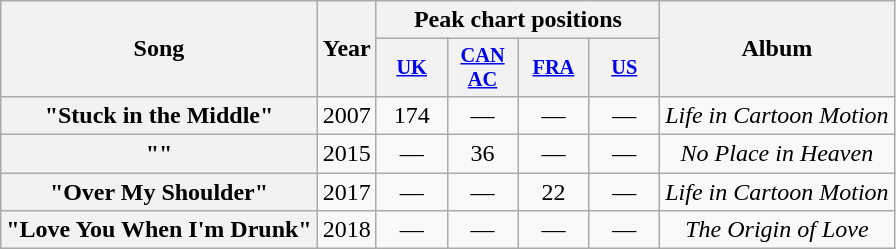<table class="wikitable plainrowheaders" style="text-align:center;" border="1">
<tr>
<th scope="colw" rowspan="2">Song</th>
<th scope="col" rowspan="2">Year</th>
<th scope="col" colspan="4">Peak chart positions</th>
<th scope="col" rowspan="2">Album</th>
</tr>
<tr>
<th scope="col" style="width:3em;font-size:85%;"><a href='#'>UK</a><br></th>
<th scope="col" style="width:3em;font-size:85%;"><a href='#'>CAN<br>AC</a><br></th>
<th scope="col" style="width:3em;font-size:85%;"><a href='#'>FRA</a><br></th>
<th scope="col" style="width:3em;font-size:85%;"><a href='#'>US</a><br></th>
</tr>
<tr>
<th scope="row">"Stuck in the Middle"</th>
<td>2007</td>
<td>174</td>
<td>—</td>
<td>—</td>
<td>—</td>
<td><em>Life in Cartoon Motion</em></td>
</tr>
<tr>
<th scope="row">""</th>
<td>2015</td>
<td>—</td>
<td>36</td>
<td>—</td>
<td>—</td>
<td><em>No Place in Heaven</em></td>
</tr>
<tr>
<th scope="row">"Over My Shoulder"</th>
<td>2017</td>
<td>—</td>
<td>—</td>
<td>22</td>
<td>—</td>
<td><em>Life in Cartoon Motion</em></td>
</tr>
<tr>
<th scope="row">"Love You When I'm Drunk"</th>
<td>2018</td>
<td>—</td>
<td>—</td>
<td>—</td>
<td>—</td>
<td><em>The Origin of Love</em></td>
</tr>
</table>
